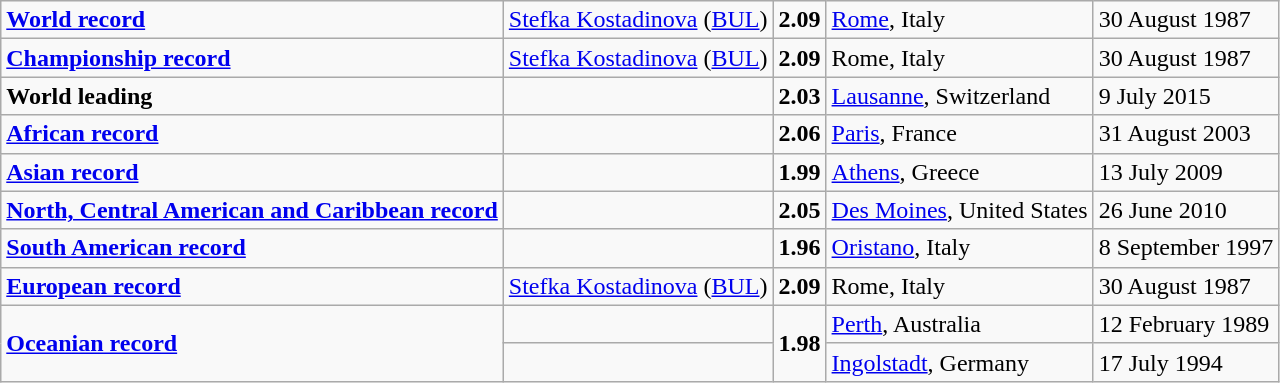<table class="wikitable">
<tr>
<td><strong><a href='#'>World record</a></strong></td>
<td> <a href='#'>Stefka Kostadinova</a> (<a href='#'>BUL</a>)</td>
<td><strong>2.09</strong></td>
<td><a href='#'>Rome</a>, Italy</td>
<td>30 August 1987</td>
</tr>
<tr>
<td><strong><a href='#'>Championship record</a></strong></td>
<td> <a href='#'>Stefka Kostadinova</a> (<a href='#'>BUL</a>)</td>
<td><strong>2.09</strong></td>
<td>Rome, Italy</td>
<td>30 August 1987</td>
</tr>
<tr>
<td><strong>World leading</strong></td>
<td></td>
<td><strong>2.03</strong></td>
<td><a href='#'>Lausanne</a>, Switzerland</td>
<td>9 July 2015</td>
</tr>
<tr>
<td><strong><a href='#'>African record</a></strong></td>
<td></td>
<td><strong>2.06</strong></td>
<td><a href='#'>Paris</a>, France</td>
<td>31 August 2003</td>
</tr>
<tr>
<td><strong><a href='#'>Asian record</a></strong></td>
<td></td>
<td><strong>1.99</strong></td>
<td><a href='#'>Athens</a>, Greece</td>
<td>13 July 2009</td>
</tr>
<tr>
<td><strong><a href='#'>North, Central American and Caribbean record</a></strong></td>
<td></td>
<td><strong>2.05</strong></td>
<td><a href='#'>Des Moines</a>, United States</td>
<td>26 June 2010</td>
</tr>
<tr>
<td><strong><a href='#'>South American record</a></strong></td>
<td></td>
<td><strong>1.96</strong></td>
<td><a href='#'>Oristano</a>, Italy</td>
<td>8 September 1997</td>
</tr>
<tr>
<td><strong><a href='#'>European record</a></strong></td>
<td> <a href='#'>Stefka Kostadinova</a> (<a href='#'>BUL</a>)</td>
<td><strong>2.09</strong></td>
<td>Rome, Italy</td>
<td>30 August 1987</td>
</tr>
<tr>
<td rowspan=2><strong><a href='#'>Oceanian record</a></strong></td>
<td></td>
<td rowspan=2><strong>1.98</strong></td>
<td><a href='#'>Perth</a>, Australia</td>
<td>12 February 1989</td>
</tr>
<tr>
<td></td>
<td><a href='#'>Ingolstadt</a>, Germany</td>
<td>17 July 1994</td>
</tr>
</table>
